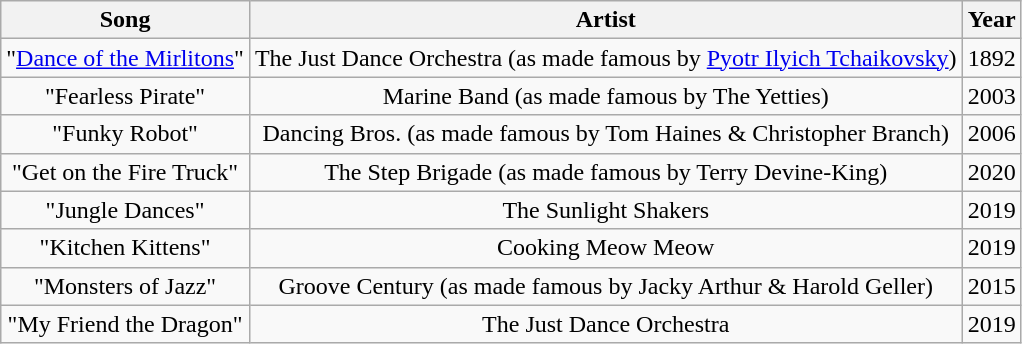<table class="wikitable sortable" style="text-align:center;">
<tr>
<th scope="col">Song</th>
<th scope="col">Artist</th>
<th scope="col">Year</th>
</tr>
<tr>
<td>"<a href='#'>Dance of the Mirlitons</a>"</td>
<td>The Just Dance Orchestra (as made famous by <a href='#'>Pyotr Ilyich Tchaikovsky</a>)</td>
<td>1892</td>
</tr>
<tr>
<td>"Fearless Pirate"</td>
<td>Marine Band (as made famous by The Yetties)</td>
<td>2003</td>
</tr>
<tr>
<td>"Funky Robot"</td>
<td>Dancing Bros. (as made famous by Tom Haines & Christopher Branch)</td>
<td>2006</td>
</tr>
<tr>
<td>"Get on the Fire Truck"</td>
<td>The Step Brigade (as made famous by Terry Devine-King)</td>
<td>2020</td>
</tr>
<tr>
<td>"Jungle Dances"</td>
<td>The Sunlight Shakers</td>
<td>2019</td>
</tr>
<tr>
<td>"Kitchen Kittens"</td>
<td>Cooking Meow Meow</td>
<td>2019</td>
</tr>
<tr>
<td>"Monsters of Jazz"</td>
<td>Groove Century (as made famous by Jacky Arthur & Harold Geller)</td>
<td>2015</td>
</tr>
<tr>
<td>"My Friend the Dragon"</td>
<td>The Just Dance Orchestra</td>
<td>2019</td>
</tr>
</table>
